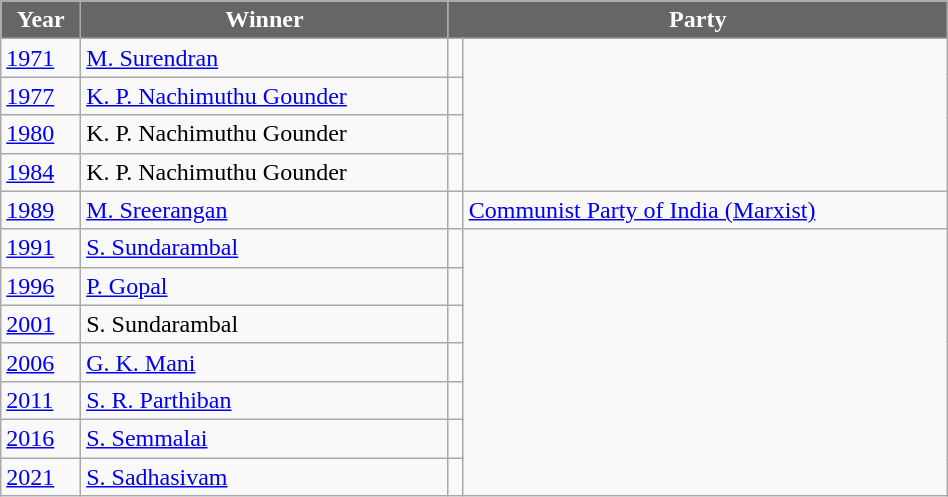<table class="wikitable" width="50%">
<tr>
<th style="background-color:#666666; color:white">Year</th>
<th style="background-color:#666666; color:white">Winner</th>
<th style="background-color:#666666; color:white" colspan="2">Party</th>
</tr>
<tr>
<td><a href='#'>1971</a></td>
<td><a href='#'>M. Surendran</a></td>
<td></td>
</tr>
<tr>
<td><a href='#'>1977</a></td>
<td><a href='#'>K. P. Nachimuthu Gounder</a></td>
<td></td>
</tr>
<tr>
<td><a href='#'>1980</a></td>
<td>K. P. Nachimuthu Gounder</td>
<td></td>
</tr>
<tr>
<td><a href='#'>1984</a></td>
<td>K. P. Nachimuthu Gounder</td>
<td></td>
</tr>
<tr>
<td><a href='#'>1989</a></td>
<td><a href='#'>M. Sreerangan</a></td>
<td></td>
<td><a href='#'>Communist Party of India (Marxist)</a></td>
</tr>
<tr>
<td><a href='#'>1991</a></td>
<td><a href='#'>S. Sundarambal</a></td>
<td></td>
</tr>
<tr>
<td><a href='#'>1996</a></td>
<td><a href='#'>P. Gopal</a></td>
<td></td>
</tr>
<tr>
<td><a href='#'>2001</a></td>
<td>S. Sundarambal</td>
<td></td>
</tr>
<tr>
<td><a href='#'>2006</a></td>
<td><a href='#'>G. K. Mani</a></td>
<td></td>
</tr>
<tr>
<td><a href='#'>2011</a></td>
<td><a href='#'>S. R. Parthiban</a></td>
<td></td>
</tr>
<tr>
<td><a href='#'>2016</a></td>
<td><a href='#'>S. Semmalai</a></td>
<td></td>
</tr>
<tr>
<td><a href='#'>2021</a></td>
<td><a href='#'>S. Sadhasivam</a></td>
<td></td>
</tr>
</table>
